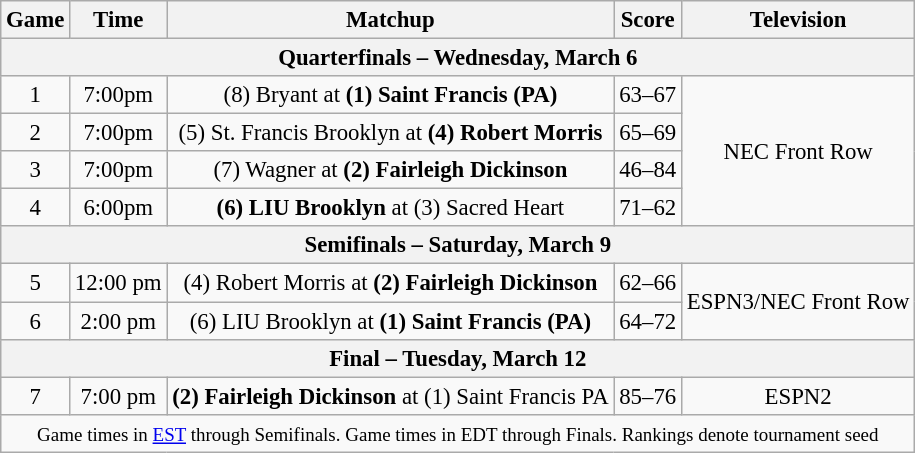<table class="wikitable" style="font-size: 95%;text-align:center">
<tr>
<th>Game</th>
<th>Time</th>
<th>Matchup</th>
<th>Score</th>
<th>Television</th>
</tr>
<tr>
<th colspan=5>Quarterfinals – Wednesday, March 6</th>
</tr>
<tr>
<td>1</td>
<td>7:00pm</td>
<td>(8) Bryant at  <strong>(1) Saint Francis (PA)</strong></td>
<td>63–67</td>
<td rowspan=4>NEC Front Row</td>
</tr>
<tr>
<td>2</td>
<td>7:00pm</td>
<td>(5) St. Francis Brooklyn at <strong>(4) Robert Morris</strong></td>
<td>65–69</td>
</tr>
<tr>
<td>3</td>
<td>7:00pm</td>
<td>(7) Wagner at <strong>(2) Fairleigh Dickinson</strong></td>
<td>46–84</td>
</tr>
<tr>
<td>4</td>
<td>6:00pm</td>
<td><strong>(6) LIU Brooklyn</strong> at (3) Sacred Heart</td>
<td>71–62</td>
</tr>
<tr>
<th colspan=5>Semifinals – Saturday, March 9</th>
</tr>
<tr>
<td>5</td>
<td>12:00 pm</td>
<td>(4) Robert Morris at <strong>(2) Fairleigh Dickinson</strong></td>
<td>62–66</td>
<td rowspan=2>ESPN3/NEC Front Row</td>
</tr>
<tr>
<td>6</td>
<td>2:00 pm</td>
<td>(6) LIU Brooklyn at <strong>(1) Saint Francis (PA)</strong></td>
<td>64–72</td>
</tr>
<tr>
<th colspan=5>Final – Tuesday, March 12</th>
</tr>
<tr>
<td>7</td>
<td>7:00 pm</td>
<td><strong>(2) Fairleigh Dickinson</strong> at (1) Saint Francis PA</td>
<td>85–76</td>
<td>ESPN2</td>
</tr>
<tr>
<td colspan=5><small>Game times in <a href='#'>EST</a> through Semifinals. Game times in EDT through Finals. Rankings denote tournament seed</small></td>
</tr>
</table>
